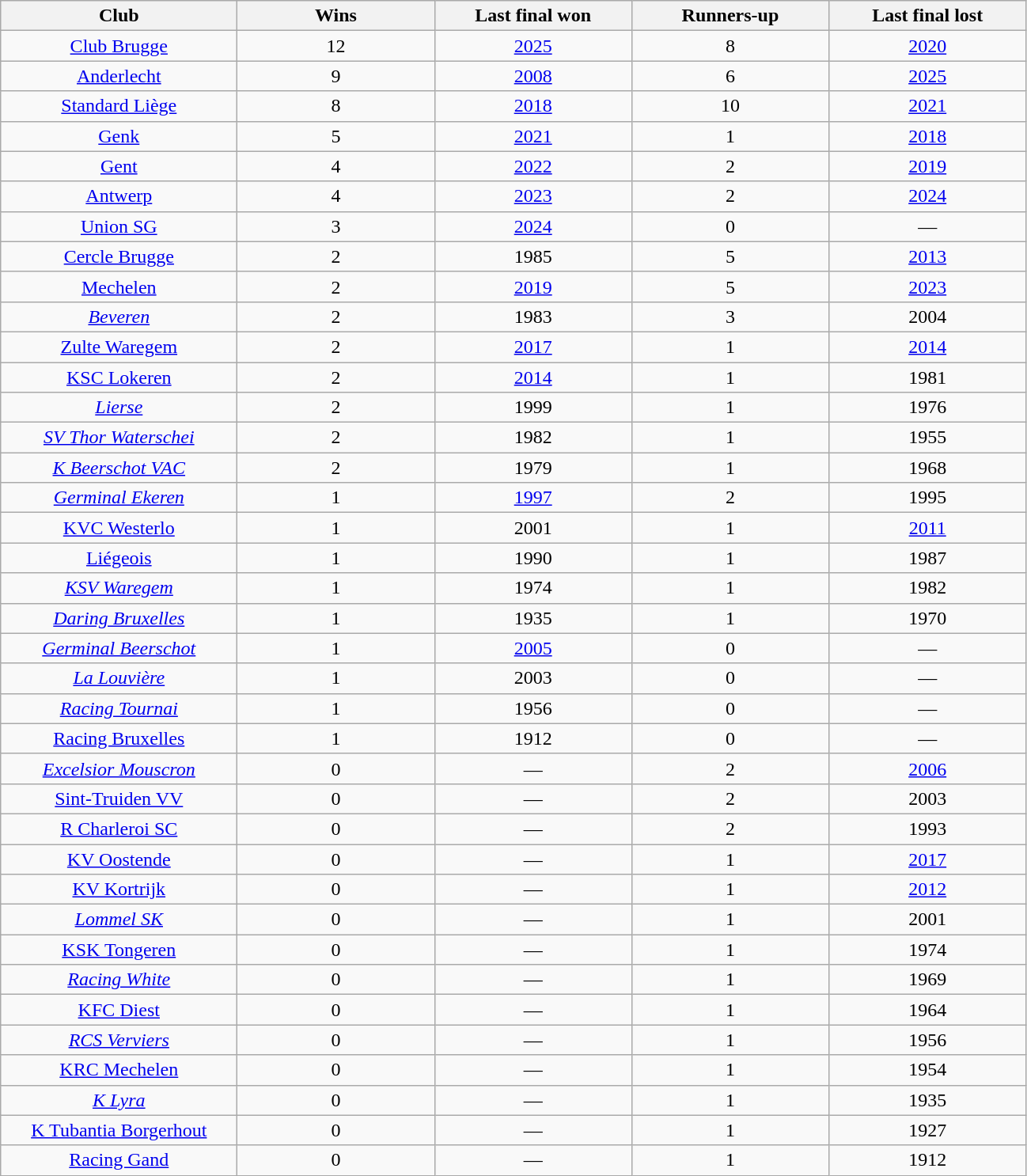<table class="wikitable sortable" style="text-align: center;">
<tr>
<th width=18%>Club</th>
<th width=15%>Wins</th>
<th width=15%>Last final won</th>
<th width=15%>Runners-up</th>
<th width=15%>Last final lost</th>
</tr>
<tr>
<td><a href='#'>Club Brugge</a></td>
<td>12</td>
<td><a href='#'>2025</a></td>
<td>8</td>
<td><a href='#'>2020</a></td>
</tr>
<tr>
<td><a href='#'>Anderlecht</a></td>
<td>9</td>
<td><a href='#'>2008</a></td>
<td>6</td>
<td><a href='#'>2025</a></td>
</tr>
<tr>
<td><a href='#'>Standard Liège</a></td>
<td>8</td>
<td><a href='#'>2018</a></td>
<td>10</td>
<td><a href='#'>2021</a></td>
</tr>
<tr>
<td><a href='#'>Genk</a></td>
<td>5</td>
<td><a href='#'>2021</a></td>
<td>1</td>
<td><a href='#'>2018</a></td>
</tr>
<tr>
<td><a href='#'>Gent</a></td>
<td>4</td>
<td><a href='#'>2022</a></td>
<td>2</td>
<td><a href='#'>2019</a></td>
</tr>
<tr>
<td><a href='#'>Antwerp</a></td>
<td>4</td>
<td><a href='#'>2023</a></td>
<td>2</td>
<td><a href='#'>2024</a></td>
</tr>
<tr>
<td><a href='#'>Union SG</a></td>
<td>3</td>
<td><a href='#'>2024</a></td>
<td>0</td>
<td>—</td>
</tr>
<tr>
<td><a href='#'>Cercle Brugge</a></td>
<td>2</td>
<td>1985</td>
<td>5</td>
<td><a href='#'>2013</a></td>
</tr>
<tr>
<td><a href='#'>Mechelen</a></td>
<td>2</td>
<td><a href='#'>2019</a></td>
<td>5</td>
<td><a href='#'>2023</a></td>
</tr>
<tr>
<td><em><a href='#'>Beveren</a></em></td>
<td>2</td>
<td>1983</td>
<td>3</td>
<td>2004</td>
</tr>
<tr>
<td><a href='#'>Zulte Waregem</a></td>
<td>2</td>
<td><a href='#'>2017</a></td>
<td>1</td>
<td><a href='#'>2014</a></td>
</tr>
<tr>
<td><a href='#'>KSC Lokeren</a></td>
<td>2</td>
<td><a href='#'>2014</a></td>
<td>1</td>
<td>1981</td>
</tr>
<tr>
<td><em><a href='#'>Lierse</a></em></td>
<td>2</td>
<td>1999</td>
<td>1</td>
<td>1976</td>
</tr>
<tr>
<td><em><a href='#'>SV Thor Waterschei</a></em></td>
<td>2</td>
<td>1982</td>
<td>1</td>
<td>1955</td>
</tr>
<tr>
<td><em><a href='#'>K Beerschot VAC</a></em></td>
<td>2</td>
<td>1979</td>
<td>1</td>
<td>1968</td>
</tr>
<tr>
<td><em><a href='#'>Germinal Ekeren</a></em></td>
<td>1</td>
<td><a href='#'>1997</a></td>
<td>2</td>
<td>1995</td>
</tr>
<tr>
<td><a href='#'>KVC Westerlo</a></td>
<td>1</td>
<td>2001</td>
<td>1</td>
<td><a href='#'>2011</a></td>
</tr>
<tr>
<td><a href='#'>Liégeois</a></td>
<td>1</td>
<td>1990</td>
<td>1</td>
<td>1987</td>
</tr>
<tr>
<td><em><a href='#'>KSV Waregem</a></em></td>
<td>1</td>
<td>1974</td>
<td>1</td>
<td>1982</td>
</tr>
<tr>
<td><em><a href='#'>Daring Bruxelles</a></em></td>
<td>1</td>
<td>1935</td>
<td>1</td>
<td>1970</td>
</tr>
<tr>
<td><em><a href='#'>Germinal Beerschot</a></em></td>
<td>1</td>
<td><a href='#'>2005</a></td>
<td>0</td>
<td>—</td>
</tr>
<tr>
<td><em><a href='#'>La Louvière</a></em></td>
<td>1</td>
<td>2003</td>
<td>0</td>
<td>—</td>
</tr>
<tr>
<td><em><a href='#'>Racing Tournai</a></em></td>
<td>1</td>
<td>1956</td>
<td>0</td>
<td>—</td>
</tr>
<tr>
<td><a href='#'>Racing Bruxelles</a></td>
<td>1</td>
<td>1912</td>
<td>0</td>
<td>—</td>
</tr>
<tr>
<td><em><a href='#'>Excelsior Mouscron</a></em></td>
<td>0</td>
<td>—</td>
<td>2</td>
<td><a href='#'>2006</a></td>
</tr>
<tr>
<td><a href='#'>Sint-Truiden VV</a></td>
<td>0</td>
<td>—</td>
<td>2</td>
<td>2003</td>
</tr>
<tr>
<td><a href='#'>R Charleroi SC</a></td>
<td>0</td>
<td>—</td>
<td>2</td>
<td>1993</td>
</tr>
<tr>
<td><a href='#'>KV Oostende</a></td>
<td>0</td>
<td>—</td>
<td>1</td>
<td><a href='#'>2017</a></td>
</tr>
<tr>
<td><a href='#'>KV Kortrijk</a></td>
<td>0</td>
<td>—</td>
<td>1</td>
<td><a href='#'>2012</a></td>
</tr>
<tr>
<td><em><a href='#'>Lommel SK</a></em></td>
<td>0</td>
<td>—</td>
<td>1</td>
<td>2001</td>
</tr>
<tr>
<td><a href='#'>KSK Tongeren</a></td>
<td>0</td>
<td>—</td>
<td>1</td>
<td>1974</td>
</tr>
<tr>
<td><em><a href='#'>Racing White</a></em></td>
<td>0</td>
<td>—</td>
<td>1</td>
<td>1969</td>
</tr>
<tr>
<td><a href='#'>KFC Diest</a></td>
<td>0</td>
<td>—</td>
<td>1</td>
<td>1964</td>
</tr>
<tr>
<td><em><a href='#'>RCS Verviers</a></em></td>
<td>0</td>
<td>—</td>
<td>1</td>
<td>1956</td>
</tr>
<tr>
<td><a href='#'>KRC Mechelen</a></td>
<td>0</td>
<td>—</td>
<td>1</td>
<td>1954</td>
</tr>
<tr>
<td><em><a href='#'>K Lyra</a></em></td>
<td>0</td>
<td>—</td>
<td>1</td>
<td>1935</td>
</tr>
<tr>
<td><a href='#'>K Tubantia Borgerhout</a></td>
<td>0</td>
<td>—</td>
<td>1</td>
<td>1927</td>
</tr>
<tr>
<td><a href='#'>Racing Gand</a></td>
<td>0</td>
<td>—</td>
<td>1</td>
<td>1912</td>
</tr>
</table>
